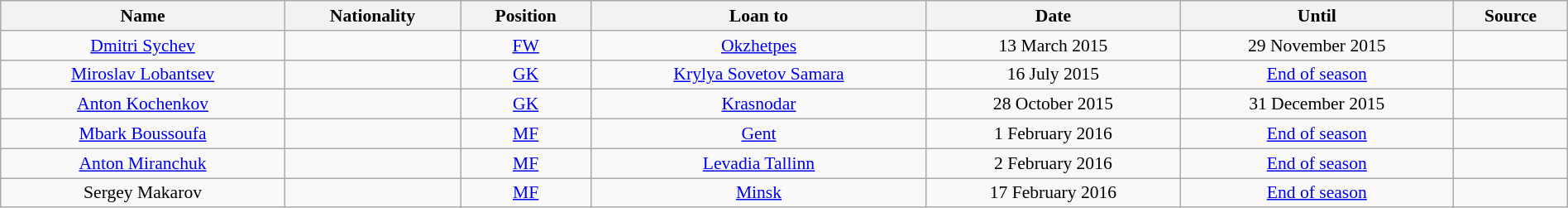<table class="wikitable" style="text-align:center; font-size:90%; width:100%;">
<tr>
<th style=text-align:center;">Name</th>
<th style=text-align:center;">Nationality</th>
<th style=text-align:center;">Position</th>
<th style=text-align:center;">Loan to</th>
<th style=text-align:center;">Date</th>
<th style=text-align:center;">Until</th>
<th style=text-align:center;">Source</th>
</tr>
<tr>
<td><a href='#'>Dmitri Sychev</a></td>
<td></td>
<td><a href='#'>FW</a></td>
<td> <a href='#'>Okzhetpes</a></td>
<td>13 March 2015</td>
<td>29 November 2015</td>
<td></td>
</tr>
<tr>
<td><a href='#'>Miroslav Lobantsev</a></td>
<td></td>
<td><a href='#'>GK</a></td>
<td><a href='#'>Krylya Sovetov Samara</a></td>
<td>16 July 2015</td>
<td><a href='#'>End of season</a></td>
<td></td>
</tr>
<tr>
<td><a href='#'>Anton Kochenkov</a></td>
<td></td>
<td><a href='#'>GK</a></td>
<td><a href='#'>Krasnodar</a></td>
<td>28 October 2015</td>
<td>31 December 2015</td>
<td></td>
</tr>
<tr>
<td><a href='#'>Mbark Boussoufa</a></td>
<td></td>
<td><a href='#'>MF</a></td>
<td> <a href='#'>Gent</a></td>
<td>1 February 2016</td>
<td><a href='#'>End of season</a></td>
<td></td>
</tr>
<tr>
<td><a href='#'>Anton Miranchuk</a></td>
<td></td>
<td><a href='#'>MF</a></td>
<td> <a href='#'>Levadia Tallinn</a></td>
<td>2 February 2016</td>
<td><a href='#'>End of season</a></td>
<td></td>
</tr>
<tr>
<td>Sergey Makarov</td>
<td></td>
<td><a href='#'>MF</a></td>
<td> <a href='#'>Minsk</a></td>
<td>17 February 2016</td>
<td><a href='#'>End of season</a></td>
<td></td>
</tr>
</table>
